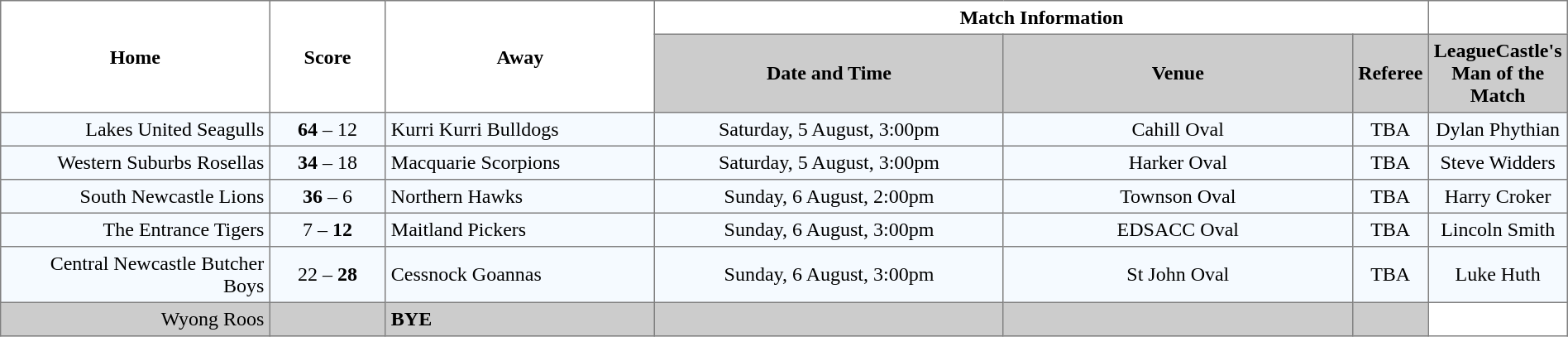<table width="100%" cellspacing="0" cellpadding="4" border="1" style="border-collapse:collapse;  text-align:center;">
<tr>
<th rowspan="2" width="19%">Home</th>
<th rowspan="2" width="8%">Score</th>
<th rowspan="2" width="19%">Away</th>
<th colspan="3">Match Information</th>
</tr>
<tr style="background:#CCCCCC">
<th width="25%">Date and Time</th>
<th width="25%">Venue</th>
<th width="25%">Referee</th>
<th width="25%">LeagueCastle's Man of the Match</th>
</tr>
<tr style="text-align:center; background:#f5faff;">
<td align="right">Lakes United Seagulls </td>
<td><strong>64</strong> – 12</td>
<td align="left"> Kurri Kurri Bulldogs</td>
<td>Saturday, 5 August, 3:00pm</td>
<td>Cahill Oval</td>
<td>TBA</td>
<td>Dylan Phythian </td>
</tr>
<tr style="text-align:center; background:#f5faff;">
<td align="right">Western Suburbs Rosellas </td>
<td><strong>34</strong> – 18</td>
<td align="left"> Macquarie Scorpions</td>
<td>Saturday, 5 August, 3:00pm</td>
<td>Harker Oval</td>
<td>TBA</td>
<td>Steve Widders </td>
</tr>
<tr style="text-align:center; background:#f5faff;">
<td align="right">South Newcastle Lions </td>
<td><strong>36</strong> – 6</td>
<td align="left"> Northern Hawks</td>
<td>Sunday, 6 August, 2:00pm</td>
<td>Townson Oval</td>
<td>TBA</td>
<td>Harry Croker </td>
</tr>
<tr style="text-align:center; background:#f5faff;">
<td align="right">The Entrance Tigers </td>
<td>7 – <strong>12</strong></td>
<td align="left"> Maitland Pickers</td>
<td>Sunday, 6 August, 3:00pm</td>
<td>EDSACC Oval</td>
<td>TBA</td>
<td>Lincoln Smith </td>
</tr>
<tr style="text-align:center; background:#f5faff;">
<td align="right">Central Newcastle Butcher Boys </td>
<td>22 – <strong>28</strong></td>
<td align="left"> Cessnock Goannas</td>
<td>Sunday, 6 August, 3:00pm</td>
<td>St John Oval</td>
<td>TBA</td>
<td>Luke Huth </td>
</tr>
<tr style="text-align:center; background:#CCCCCC;">
<td align="right">Wyong Roos </td>
<td></td>
<td align="left"><strong>BYE</strong></td>
<td></td>
<td></td>
<td></td>
</tr>
</table>
